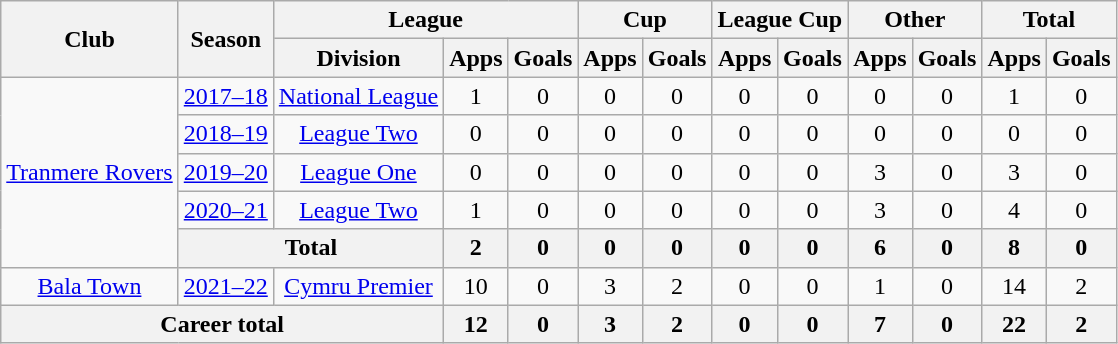<table class="wikitable" style="text-align:center">
<tr>
<th rowspan="2">Club</th>
<th rowspan="2">Season</th>
<th colspan="3">League</th>
<th colspan="2">Cup</th>
<th colspan="2">League Cup</th>
<th colspan="2">Other</th>
<th colspan="2">Total</th>
</tr>
<tr>
<th>Division</th>
<th>Apps</th>
<th>Goals</th>
<th>Apps</th>
<th>Goals</th>
<th>Apps</th>
<th>Goals</th>
<th>Apps</th>
<th>Goals</th>
<th>Apps</th>
<th>Goals</th>
</tr>
<tr>
<td rowspan="5"><a href='#'>Tranmere Rovers</a></td>
<td><a href='#'>2017–18</a></td>
<td><a href='#'>National League</a></td>
<td>1</td>
<td>0</td>
<td>0</td>
<td>0</td>
<td>0</td>
<td>0</td>
<td>0</td>
<td>0</td>
<td>1</td>
<td>0</td>
</tr>
<tr>
<td><a href='#'>2018–19</a></td>
<td><a href='#'>League Two</a></td>
<td>0</td>
<td>0</td>
<td>0</td>
<td>0</td>
<td>0</td>
<td>0</td>
<td>0</td>
<td>0</td>
<td>0</td>
<td>0</td>
</tr>
<tr>
<td><a href='#'>2019–20</a></td>
<td><a href='#'>League One</a></td>
<td>0</td>
<td>0</td>
<td>0</td>
<td>0</td>
<td>0</td>
<td>0</td>
<td>3</td>
<td>0</td>
<td>3</td>
<td>0</td>
</tr>
<tr>
<td><a href='#'>2020–21</a></td>
<td><a href='#'>League Two</a></td>
<td>1</td>
<td>0</td>
<td>0</td>
<td>0</td>
<td>0</td>
<td>0</td>
<td>3</td>
<td>0</td>
<td>4</td>
<td>0</td>
</tr>
<tr>
<th colspan="2">Total</th>
<th>2</th>
<th>0</th>
<th>0</th>
<th>0</th>
<th>0</th>
<th>0</th>
<th>6</th>
<th>0</th>
<th>8</th>
<th>0</th>
</tr>
<tr>
<td><a href='#'>Bala Town</a></td>
<td><a href='#'>2021–22</a></td>
<td><a href='#'>Cymru Premier</a></td>
<td>10</td>
<td>0</td>
<td>3</td>
<td>2</td>
<td>0</td>
<td>0</td>
<td>1</td>
<td>0</td>
<td>14</td>
<td>2</td>
</tr>
<tr>
<th colspan="3">Career total</th>
<th>12</th>
<th>0</th>
<th>3</th>
<th>2</th>
<th>0</th>
<th>0</th>
<th>7</th>
<th>0</th>
<th>22</th>
<th>2</th>
</tr>
</table>
